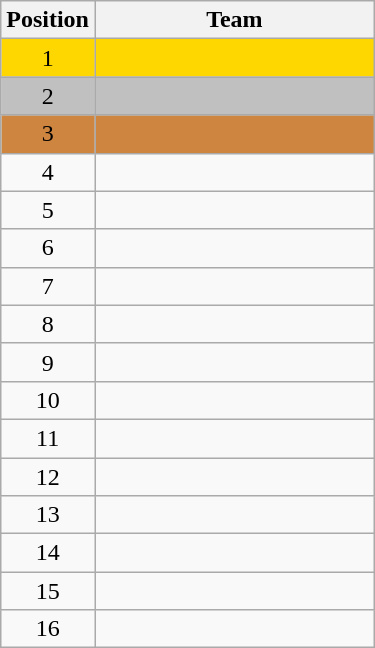<table class="wikitable" style="width:250px;">
<tr>
<th>Position</th>
<th width=200>Team</th>
</tr>
<tr style="background:gold;">
<td align=center>1</td>
<td></td>
</tr>
<tr style="background:silver;">
<td align=center>2</td>
<td></td>
</tr>
<tr style="background:peru;">
<td align=center>3</td>
<td></td>
</tr>
<tr>
<td align=center>4</td>
<td></td>
</tr>
<tr>
<td align=center>5</td>
<td></td>
</tr>
<tr>
<td align=center>6</td>
<td></td>
</tr>
<tr>
<td align=center>7</td>
<td></td>
</tr>
<tr>
<td align=center>8</td>
<td></td>
</tr>
<tr>
<td align=center>9</td>
<td></td>
</tr>
<tr>
<td align=center>10</td>
<td></td>
</tr>
<tr>
<td align=center>11</td>
<td></td>
</tr>
<tr>
<td align=center>12</td>
<td></td>
</tr>
<tr>
<td align=center>13</td>
<td></td>
</tr>
<tr>
<td align=center>14</td>
<td></td>
</tr>
<tr>
<td align=center>15</td>
<td></td>
</tr>
<tr>
<td align=center>16</td>
<td></td>
</tr>
</table>
